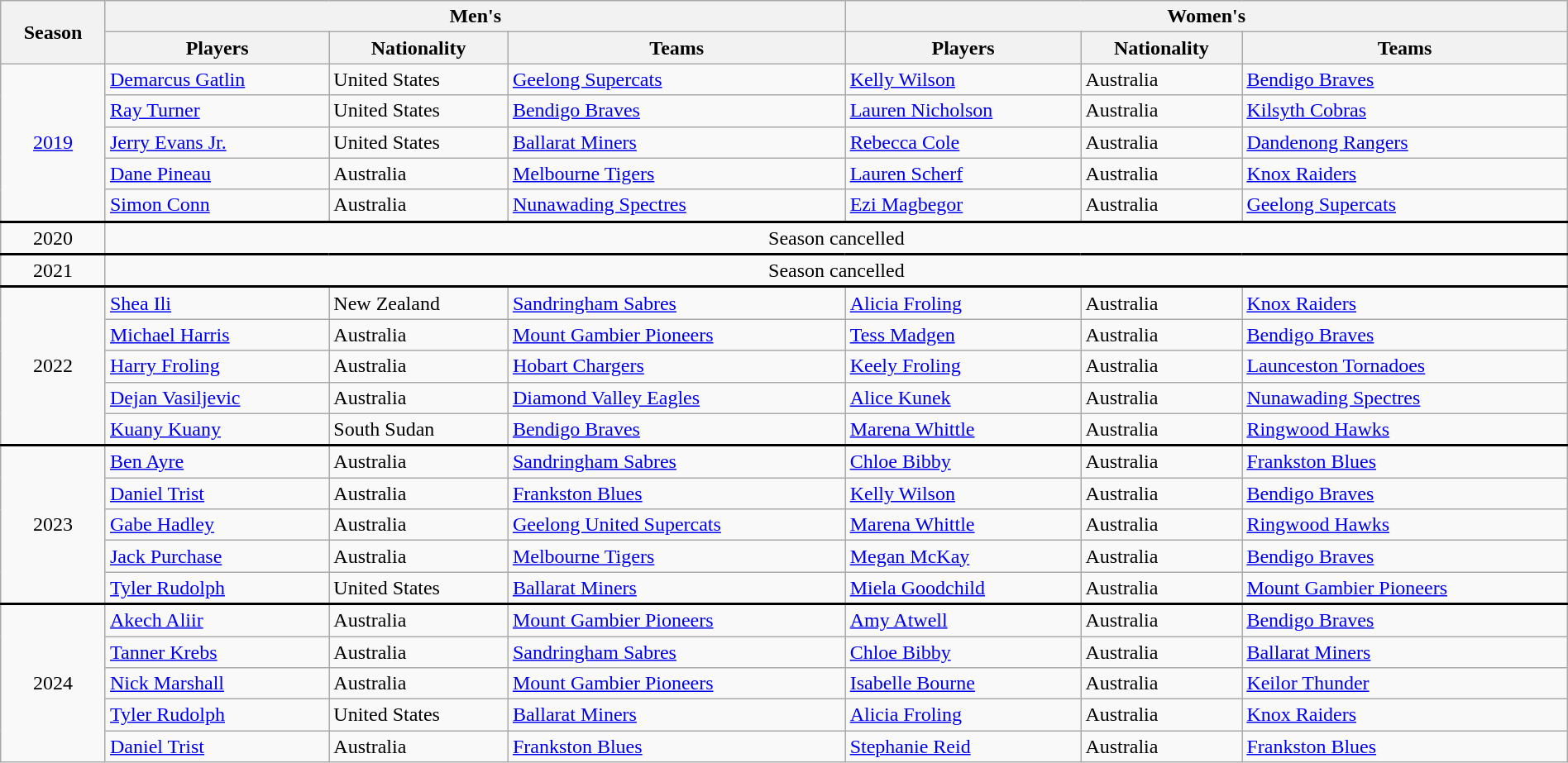<table class="wikitable" style="width:100%">
<tr>
<th rowspan="2">Season</th>
<th colspan="3">Men's</th>
<th colspan="3">Women's</th>
</tr>
<tr>
<th>Players</th>
<th>Nationality</th>
<th>Teams</th>
<th>Players</th>
<th>Nationality</th>
<th>Teams</th>
</tr>
<tr>
<td rowspan="5" style="text-align:center;"><a href='#'>2019</a></td>
<td><a href='#'>Demarcus Gatlin</a></td>
<td> United States</td>
<td><a href='#'>Geelong Supercats</a></td>
<td><a href='#'>Kelly Wilson</a></td>
<td> Australia</td>
<td><a href='#'>Bendigo Braves</a></td>
</tr>
<tr>
<td><a href='#'>Ray Turner</a></td>
<td> United States</td>
<td><a href='#'>Bendigo Braves</a></td>
<td><a href='#'>Lauren Nicholson</a></td>
<td> Australia</td>
<td><a href='#'>Kilsyth Cobras</a></td>
</tr>
<tr>
<td><a href='#'>Jerry Evans Jr.</a></td>
<td> United States</td>
<td><a href='#'>Ballarat Miners</a></td>
<td><a href='#'>Rebecca Cole</a></td>
<td> Australia</td>
<td><a href='#'>Dandenong Rangers</a></td>
</tr>
<tr>
<td><a href='#'>Dane Pineau</a></td>
<td> Australia</td>
<td><a href='#'>Melbourne Tigers</a></td>
<td><a href='#'>Lauren Scherf</a></td>
<td> Australia</td>
<td><a href='#'>Knox Raiders</a></td>
</tr>
<tr>
<td><a href='#'>Simon Conn</a></td>
<td> Australia</td>
<td><a href='#'>Nunawading Spectres</a></td>
<td><a href='#'>Ezi Magbegor</a></td>
<td> Australia</td>
<td><a href='#'>Geelong Supercats</a></td>
</tr>
<tr style="border-top:2px solid black">
<td style="text-align:center;">2020</td>
<td colspan="6" style="text-align:center;">Season cancelled</td>
</tr>
<tr style="border-top:2px solid black">
<td style="text-align:center;">2021</td>
<td colspan="6" style="text-align:center;">Season cancelled</td>
</tr>
<tr style="border-top:2px solid black">
<td rowspan="5" style="text-align:center;">2022</td>
<td><a href='#'>Shea Ili</a></td>
<td> New Zealand</td>
<td><a href='#'>Sandringham Sabres</a></td>
<td><a href='#'>Alicia Froling</a></td>
<td> Australia</td>
<td><a href='#'>Knox Raiders</a></td>
</tr>
<tr>
<td><a href='#'>Michael Harris</a></td>
<td> Australia</td>
<td><a href='#'>Mount Gambier Pioneers</a></td>
<td><a href='#'>Tess Madgen</a></td>
<td> Australia</td>
<td><a href='#'>Bendigo Braves</a></td>
</tr>
<tr>
<td><a href='#'>Harry Froling</a></td>
<td> Australia</td>
<td><a href='#'>Hobart Chargers</a></td>
<td><a href='#'>Keely Froling</a></td>
<td> Australia</td>
<td><a href='#'>Launceston Tornadoes</a></td>
</tr>
<tr>
<td><a href='#'>Dejan Vasiljevic</a></td>
<td> Australia</td>
<td><a href='#'>Diamond Valley Eagles</a></td>
<td><a href='#'>Alice Kunek</a></td>
<td> Australia</td>
<td><a href='#'>Nunawading Spectres</a></td>
</tr>
<tr>
<td><a href='#'>Kuany Kuany</a></td>
<td> South Sudan</td>
<td><a href='#'>Bendigo Braves</a></td>
<td><a href='#'>Marena Whittle</a></td>
<td> Australia</td>
<td><a href='#'>Ringwood Hawks</a></td>
</tr>
<tr style="border-top:2px solid black">
<td rowspan="5" style="text-align:center;">2023</td>
<td><a href='#'>Ben Ayre</a></td>
<td> Australia</td>
<td><a href='#'>Sandringham Sabres</a></td>
<td><a href='#'>Chloe Bibby</a></td>
<td> Australia</td>
<td><a href='#'>Frankston Blues</a></td>
</tr>
<tr>
<td><a href='#'>Daniel Trist</a></td>
<td> Australia</td>
<td><a href='#'>Frankston Blues</a></td>
<td><a href='#'>Kelly Wilson</a></td>
<td> Australia</td>
<td><a href='#'>Bendigo Braves</a></td>
</tr>
<tr>
<td><a href='#'>Gabe Hadley</a></td>
<td> Australia</td>
<td><a href='#'>Geelong United Supercats</a></td>
<td><a href='#'>Marena Whittle</a></td>
<td> Australia</td>
<td><a href='#'>Ringwood Hawks</a></td>
</tr>
<tr>
<td><a href='#'>Jack Purchase</a></td>
<td> Australia</td>
<td><a href='#'>Melbourne Tigers</a></td>
<td><a href='#'>Megan McKay</a></td>
<td> Australia</td>
<td><a href='#'>Bendigo Braves</a></td>
</tr>
<tr>
<td><a href='#'>Tyler Rudolph</a></td>
<td> United States</td>
<td><a href='#'>Ballarat Miners</a></td>
<td><a href='#'>Miela Goodchild</a></td>
<td> Australia</td>
<td><a href='#'>Mount Gambier Pioneers</a></td>
</tr>
<tr style="border-top:2px solid black">
<td rowspan="5" style="text-align:center;">2024</td>
<td><a href='#'>Akech Aliir</a></td>
<td> Australia</td>
<td><a href='#'>Mount Gambier Pioneers</a></td>
<td><a href='#'>Amy Atwell</a></td>
<td> Australia</td>
<td><a href='#'>Bendigo Braves</a></td>
</tr>
<tr>
<td><a href='#'>Tanner Krebs</a></td>
<td> Australia</td>
<td><a href='#'>Sandringham Sabres</a></td>
<td><a href='#'>Chloe Bibby</a></td>
<td> Australia</td>
<td><a href='#'>Ballarat Miners</a></td>
</tr>
<tr>
<td><a href='#'>Nick Marshall</a></td>
<td> Australia</td>
<td><a href='#'>Mount Gambier Pioneers</a></td>
<td><a href='#'>Isabelle Bourne</a></td>
<td> Australia</td>
<td><a href='#'>Keilor Thunder</a></td>
</tr>
<tr>
<td><a href='#'>Tyler Rudolph</a></td>
<td> United States</td>
<td><a href='#'>Ballarat Miners</a></td>
<td><a href='#'>Alicia Froling</a></td>
<td> Australia</td>
<td><a href='#'>Knox Raiders</a></td>
</tr>
<tr>
<td><a href='#'>Daniel Trist</a></td>
<td> Australia</td>
<td><a href='#'>Frankston Blues</a></td>
<td><a href='#'>Stephanie Reid</a></td>
<td> Australia</td>
<td><a href='#'>Frankston Blues</a></td>
</tr>
</table>
